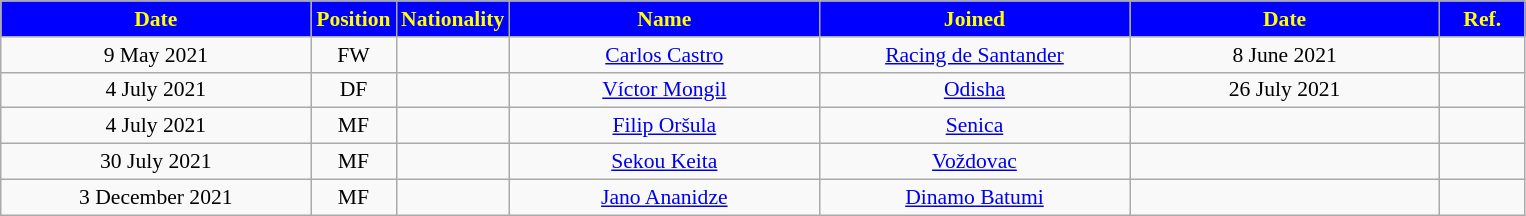<table class="wikitable"  style="text-align:center; font-size:90%; ">
<tr>
<th style="background:#0000FF; color:#ffff00; width:200px;">Date</th>
<th style="background:#0000FF; color:#ffff00; width:50px;">Position</th>
<th style="background:#0000FF; color:#ffff00; width:50px;">Nationality</th>
<th style="background:#0000FF; color:#ffff00; width:200px;">Name</th>
<th style="background:#0000FF; color:#ffff00; width:200px;">Joined</th>
<th style="background:#0000FF; color:#ffff00; width:200px;">Date</th>
<th style="background:#0000FF; color:#ffff00; width:50px;">Ref.</th>
</tr>
<tr>
<td>9 May 2021</td>
<td>FW</td>
<td></td>
<td><a href='#'>Carlos Castro</a></td>
<td><a href='#'>Racing de Santander</a></td>
<td>8 June 2021</td>
<td></td>
</tr>
<tr>
<td>4 July 2021</td>
<td>DF</td>
<td></td>
<td><a href='#'>Víctor Mongil</a></td>
<td><a href='#'>Odisha</a></td>
<td>26 July 2021</td>
<td></td>
</tr>
<tr>
<td>4 July 2021</td>
<td>MF</td>
<td></td>
<td><a href='#'>Filip Oršula</a></td>
<td><a href='#'>Senica</a></td>
<td></td>
<td></td>
</tr>
<tr>
<td>30 July 2021</td>
<td>MF</td>
<td></td>
<td><a href='#'>Sekou Keita</a></td>
<td><a href='#'>Voždovac</a></td>
<td></td>
<td></td>
</tr>
<tr>
<td>3 December 2021</td>
<td>MF</td>
<td></td>
<td><a href='#'>Jano Ananidze</a></td>
<td><a href='#'>Dinamo Batumi</a></td>
<td></td>
<td></td>
</tr>
</table>
